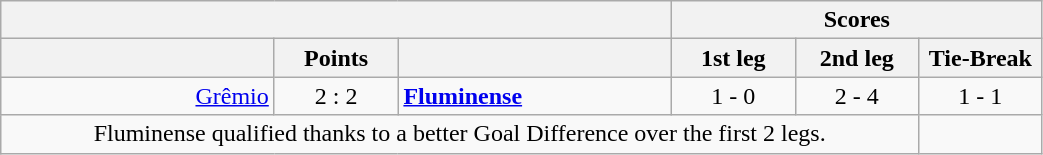<table class="wikitable" style="text-align:center;">
<tr>
<th colspan=3></th>
<th colspan=3>Scores</th>
</tr>
<tr>
<th width="175"></th>
<th width="75">Points</th>
<th width="175"></th>
<th width="75">1st leg</th>
<th width="75">2nd leg</th>
<th width="75">Tie-Break</th>
</tr>
<tr>
<td align=right><a href='#'>Grêmio</a></td>
<td>2 : 2</td>
<td align=left><strong><a href='#'>Fluminense</a></strong></td>
<td>1 - 0</td>
<td>2 - 4</td>
<td>1 - 1</td>
</tr>
<tr>
<td colspan=5>Fluminense qualified thanks to a better Goal Difference over the first 2 legs.</td>
</tr>
</table>
